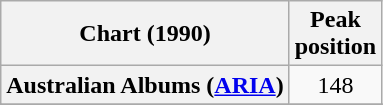<table class="wikitable plainrowheaders sortable" style="text-align:center;" border="1">
<tr>
<th scope="col">Chart (1990)</th>
<th scope="col">Peak<br>position</th>
</tr>
<tr>
<th scope="row">Australian Albums (<a href='#'>ARIA</a>)</th>
<td>148</td>
</tr>
<tr>
</tr>
<tr>
</tr>
<tr>
</tr>
</table>
